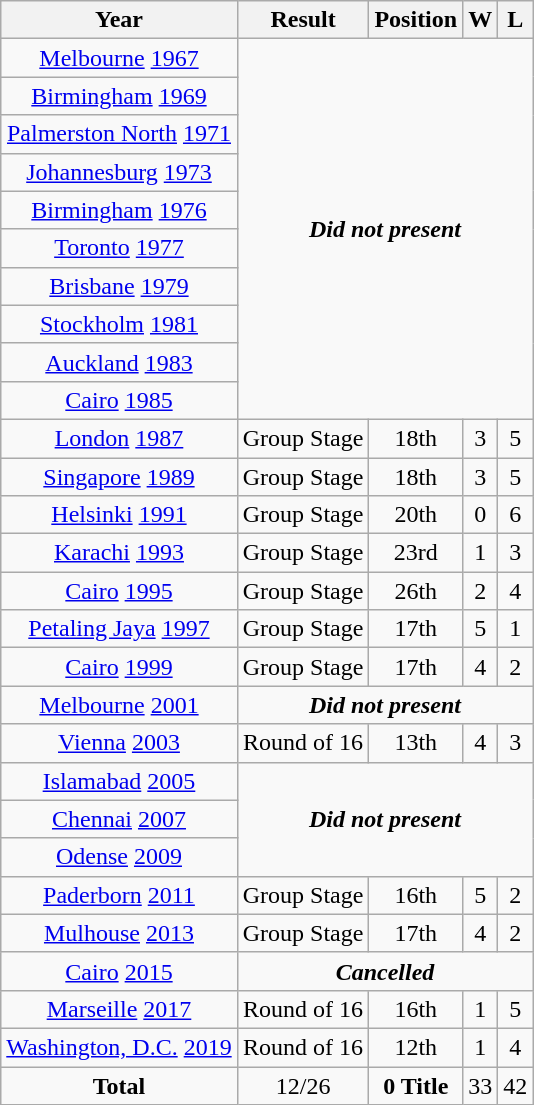<table class="wikitable" style="text-align: center;">
<tr>
<th>Year</th>
<th>Result</th>
<th>Position</th>
<th>W</th>
<th>L</th>
</tr>
<tr>
<td> <a href='#'>Melbourne</a> <a href='#'>1967</a></td>
<td rowspan="10" colspan="4" align="center"><strong><em>Did not present</em></strong></td>
</tr>
<tr>
<td> <a href='#'>Birmingham</a> <a href='#'>1969</a></td>
</tr>
<tr>
<td> <a href='#'>Palmerston North</a> <a href='#'>1971</a></td>
</tr>
<tr>
<td> <a href='#'>Johannesburg</a> <a href='#'>1973</a></td>
</tr>
<tr>
<td> <a href='#'>Birmingham</a> <a href='#'>1976</a></td>
</tr>
<tr>
<td> <a href='#'>Toronto</a> <a href='#'>1977</a></td>
</tr>
<tr>
<td> <a href='#'>Brisbane</a> <a href='#'>1979</a></td>
</tr>
<tr>
<td> <a href='#'>Stockholm</a> <a href='#'>1981</a></td>
</tr>
<tr>
<td> <a href='#'>Auckland</a> <a href='#'>1983</a></td>
</tr>
<tr>
<td> <a href='#'>Cairo</a> <a href='#'>1985</a></td>
</tr>
<tr>
<td> <a href='#'>London</a> <a href='#'>1987</a></td>
<td>Group Stage</td>
<td>18th</td>
<td>3</td>
<td>5</td>
</tr>
<tr>
<td> <a href='#'>Singapore</a> <a href='#'>1989</a></td>
<td>Group Stage</td>
<td>18th</td>
<td>3</td>
<td>5</td>
</tr>
<tr>
<td> <a href='#'>Helsinki</a> <a href='#'>1991</a></td>
<td>Group Stage</td>
<td>20th</td>
<td>0</td>
<td>6</td>
</tr>
<tr>
<td> <a href='#'>Karachi</a> <a href='#'>1993</a></td>
<td>Group Stage</td>
<td>23rd</td>
<td>1</td>
<td>3</td>
</tr>
<tr>
<td> <a href='#'>Cairo</a> <a href='#'>1995</a></td>
<td>Group Stage</td>
<td>26th</td>
<td>2</td>
<td>4</td>
</tr>
<tr>
<td> <a href='#'>Petaling Jaya</a> <a href='#'>1997</a></td>
<td>Group Stage</td>
<td>17th</td>
<td>5</td>
<td>1</td>
</tr>
<tr>
<td> <a href='#'>Cairo</a> <a href='#'>1999</a></td>
<td>Group Stage</td>
<td>17th</td>
<td>4</td>
<td>2</td>
</tr>
<tr>
<td> <a href='#'>Melbourne</a> <a href='#'>2001</a></td>
<td rowspan="1" colspan="4" align="center"><strong><em>Did not present</em></strong></td>
</tr>
<tr>
<td> <a href='#'>Vienna</a> <a href='#'>2003</a></td>
<td>Round of 16</td>
<td>13th</td>
<td>4</td>
<td>3</td>
</tr>
<tr>
<td> <a href='#'>Islamabad</a> <a href='#'>2005</a></td>
<td rowspan="3" colspan="4" align="center"><strong><em>Did not present</em></strong></td>
</tr>
<tr>
<td> <a href='#'>Chennai</a> <a href='#'>2007</a></td>
</tr>
<tr>
<td> <a href='#'>Odense</a> <a href='#'>2009</a></td>
</tr>
<tr>
<td> <a href='#'>Paderborn</a> <a href='#'>2011</a></td>
<td>Group Stage</td>
<td>16th</td>
<td>5</td>
<td>2</td>
</tr>
<tr>
<td> <a href='#'>Mulhouse</a> <a href='#'>2013</a></td>
<td>Group Stage</td>
<td>17th</td>
<td>4</td>
<td>2</td>
</tr>
<tr>
<td> <a href='#'>Cairo</a> <a href='#'>2015</a></td>
<td rowspan="1" colspan="4" align="center"><strong><em>Cancelled</em></strong></td>
</tr>
<tr>
<td> <a href='#'>Marseille</a> <a href='#'>2017</a></td>
<td>Round of 16</td>
<td>16th</td>
<td>1</td>
<td>5</td>
</tr>
<tr>
<td> <a href='#'>Washington, D.C.</a> <a href='#'>2019</a></td>
<td>Round of 16</td>
<td>12th</td>
<td>1</td>
<td>4</td>
</tr>
<tr>
<td><strong>Total</strong></td>
<td>12/26</td>
<td><strong>0 Title</strong></td>
<td>33</td>
<td>42</td>
</tr>
</table>
